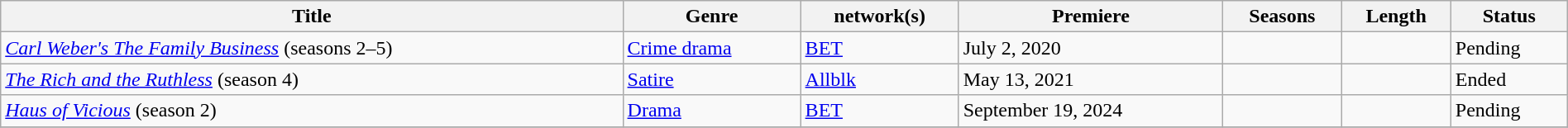<table class="wikitable sortable" style="width:100%;">
<tr>
<th>Title</th>
<th>Genre</th>
<th> network(s)</th>
<th>Premiere</th>
<th>Seasons</th>
<th>Length</th>
<th>Status</th>
</tr>
<tr>
<td><em><a href='#'>Carl Weber's The Family Business</a></em> (seasons 2–5)</td>
<td><a href='#'>Crime drama</a></td>
<td><a href='#'>BET</a></td>
<td>July 2, 2020</td>
<td></td>
<td></td>
<td>Pending</td>
</tr>
<tr>
<td><em><a href='#'>The Rich and the Ruthless</a></em> (season 4)</td>
<td><a href='#'>Satire</a></td>
<td><a href='#'>Allblk</a></td>
<td>May 13, 2021</td>
<td></td>
<td></td>
<td>Ended</td>
</tr>
<tr>
<td><em><a href='#'>Haus of Vicious</a></em> (season 2)</td>
<td><a href='#'>Drama</a></td>
<td><a href='#'>BET</a></td>
<td>September 19, 2024</td>
<td></td>
<td></td>
<td>Pending</td>
</tr>
<tr>
</tr>
</table>
